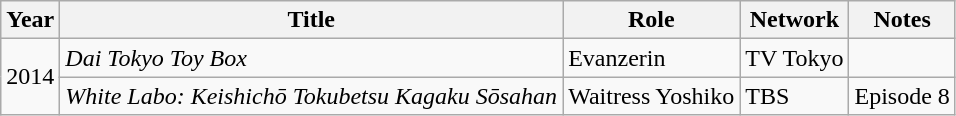<table class="wikitable">
<tr>
<th>Year</th>
<th>Title</th>
<th>Role</th>
<th>Network</th>
<th>Notes</th>
</tr>
<tr>
<td rowspan="2">2014</td>
<td><em>Dai Tokyo Toy Box</em></td>
<td>Evanzerin</td>
<td>TV Tokyo</td>
<td></td>
</tr>
<tr>
<td><em>White Labo: Keishichō Tokubetsu Kagaku Sōsahan</em></td>
<td>Waitress Yoshiko</td>
<td>TBS</td>
<td>Episode 8</td>
</tr>
</table>
